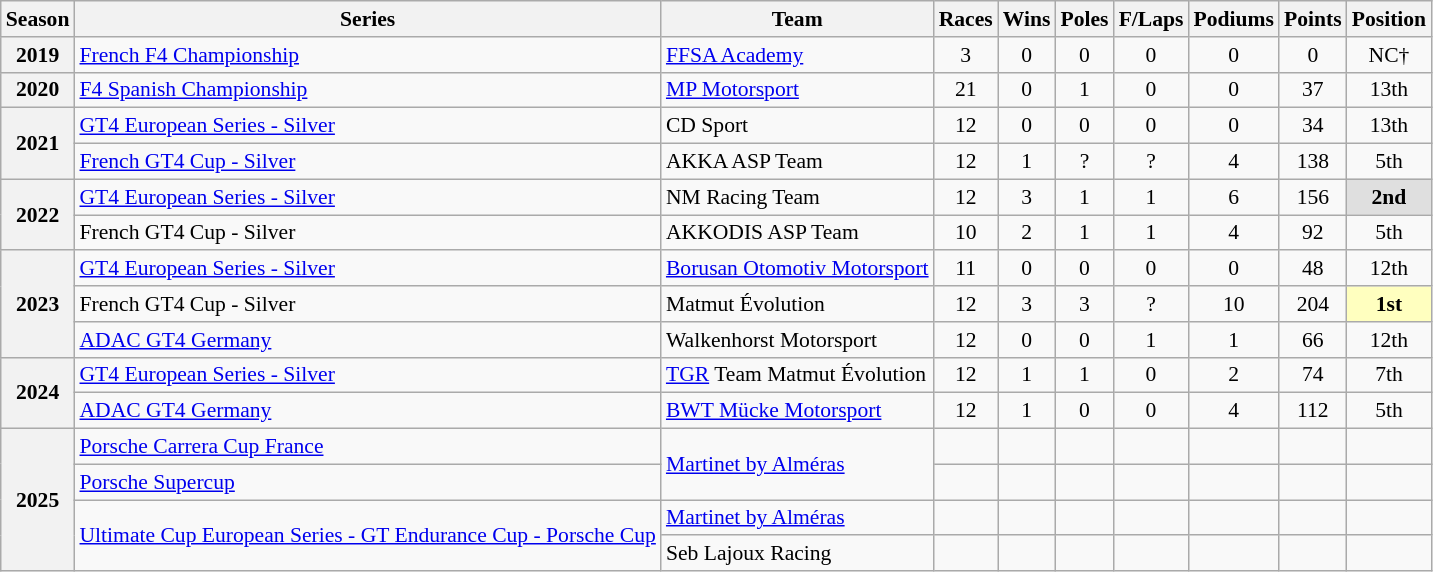<table class="wikitable" style="font-size: 90%; text-align:center">
<tr>
<th>Season</th>
<th>Series</th>
<th>Team</th>
<th>Races</th>
<th>Wins</th>
<th>Poles</th>
<th>F/Laps</th>
<th>Podiums</th>
<th>Points</th>
<th>Position</th>
</tr>
<tr>
<th>2019</th>
<td align="left"><a href='#'>French F4 Championship</a></td>
<td align="left"><a href='#'>FFSA Academy</a></td>
<td>3</td>
<td>0</td>
<td>0</td>
<td>0</td>
<td>0</td>
<td>0</td>
<td>NC†</td>
</tr>
<tr>
<th>2020</th>
<td align="left"><a href='#'>F4 Spanish Championship</a></td>
<td align="left"><a href='#'>MP Motorsport</a></td>
<td>21</td>
<td>0</td>
<td>1</td>
<td>0</td>
<td>0</td>
<td>37</td>
<td>13th</td>
</tr>
<tr>
<th rowspan="2">2021</th>
<td align="left" nowrap><a href='#'>GT4 European Series - Silver</a></td>
<td align="left">CD Sport</td>
<td>12</td>
<td>0</td>
<td>0</td>
<td>0</td>
<td>0</td>
<td>34</td>
<td>13th</td>
</tr>
<tr>
<td align="left"><a href='#'>French GT4 Cup - Silver</a></td>
<td align="left">AKKA ASP Team</td>
<td>12</td>
<td>1</td>
<td>?</td>
<td>?</td>
<td>4</td>
<td>138</td>
<td>5th</td>
</tr>
<tr>
<th rowspan="2">2022</th>
<td align="left"><a href='#'>GT4 European Series - Silver</a></td>
<td align="left">NM Racing Team</td>
<td>12</td>
<td>3</td>
<td>1</td>
<td>1</td>
<td>6</td>
<td>156</td>
<td style="background:#DFDFDF;"><strong>2nd</strong></td>
</tr>
<tr>
<td align="left">French GT4 Cup - Silver</td>
<td align="left">AKKODIS ASP Team</td>
<td>10</td>
<td>2</td>
<td>1</td>
<td>1</td>
<td>4</td>
<td>92</td>
<td>5th</td>
</tr>
<tr>
<th rowspan="3">2023</th>
<td align="left"><a href='#'>GT4 European Series - Silver</a></td>
<td align="left"><a href='#'>Borusan Otomotiv Motorsport</a></td>
<td>11</td>
<td>0</td>
<td>0</td>
<td>0</td>
<td>0</td>
<td>48</td>
<td>12th</td>
</tr>
<tr>
<td align="left">French GT4 Cup - Silver</td>
<td align="left">Matmut Évolution</td>
<td>12</td>
<td>3</td>
<td>3</td>
<td>?</td>
<td>10</td>
<td>204</td>
<td style="background:#FFFFBF;"><strong>1st</strong></td>
</tr>
<tr>
<td align="left"><a href='#'>ADAC GT4 Germany</a></td>
<td align="left">Walkenhorst Motorsport</td>
<td>12</td>
<td>0</td>
<td>0</td>
<td>1</td>
<td>1</td>
<td>66</td>
<td>12th</td>
</tr>
<tr>
<th rowspan="2">2024</th>
<td align=left><a href='#'>GT4 European Series - Silver</a></td>
<td align=left><a href='#'>TGR</a> Team Matmut Évolution</td>
<td>12</td>
<td>1</td>
<td>1</td>
<td>0</td>
<td>2</td>
<td>74</td>
<td>7th</td>
</tr>
<tr>
<td align=left><a href='#'>ADAC GT4 Germany</a></td>
<td align=left><a href='#'>BWT Mücke Motorsport</a></td>
<td>12</td>
<td>1</td>
<td>0</td>
<td>0</td>
<td>4</td>
<td>112</td>
<td>5th</td>
</tr>
<tr>
<th rowspan="4">2025</th>
<td align=left><a href='#'>Porsche Carrera Cup France</a></td>
<td rowspan="2" align="left"><a href='#'>Martinet by Alméras</a></td>
<td></td>
<td></td>
<td></td>
<td></td>
<td></td>
<td></td>
<td></td>
</tr>
<tr>
<td align="left"><a href='#'>Porsche Supercup</a></td>
<td></td>
<td></td>
<td></td>
<td></td>
<td></td>
<td></td>
<td></td>
</tr>
<tr>
<td rowspan="2" align="left"><a href='#'>Ultimate Cup European Series - GT Endurance Cup - Porsche Cup</a></td>
<td align=left><a href='#'>Martinet by Alméras</a></td>
<td></td>
<td></td>
<td></td>
<td></td>
<td></td>
<td></td>
<td></td>
</tr>
<tr>
<td align=left>Seb Lajoux Racing</td>
<td></td>
<td></td>
<td></td>
<td></td>
<td></td>
<td></td>
<td></td>
</tr>
</table>
